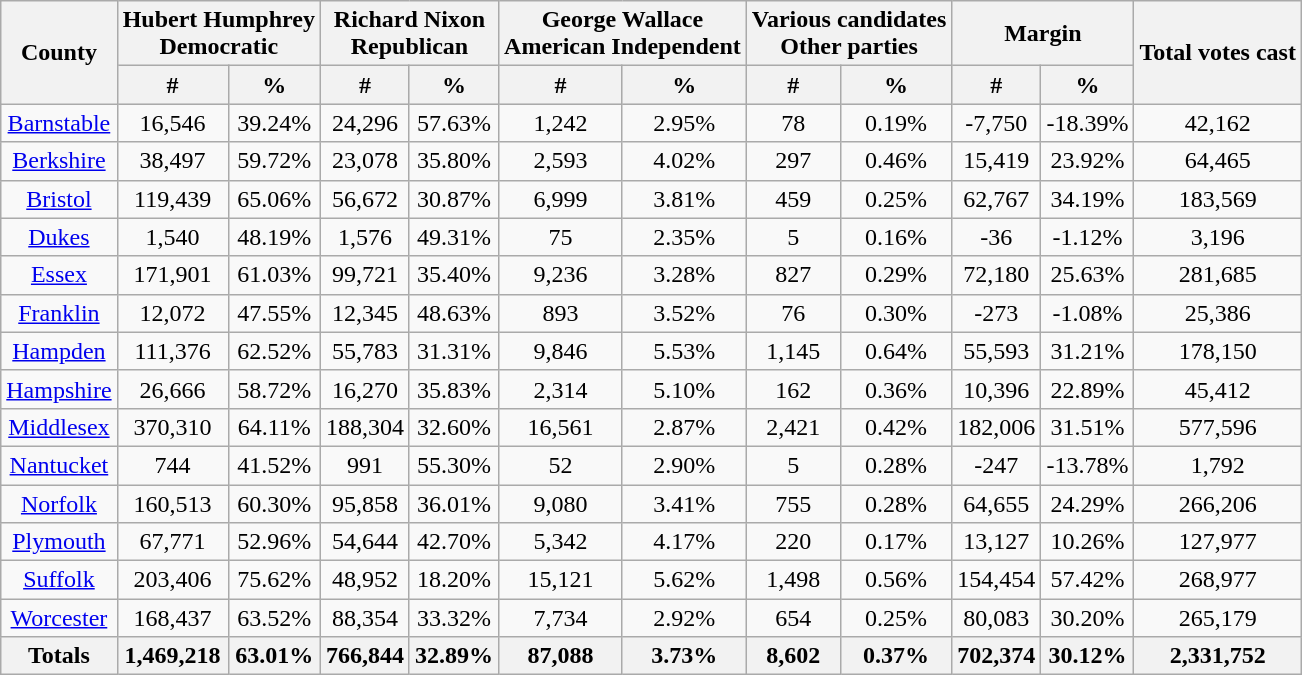<table class="wikitable sortable">
<tr>
<th rowspan="2">County</th>
<th colspan="2">Hubert Humphrey<br>Democratic</th>
<th colspan="2">Richard Nixon<br>Republican</th>
<th colspan="2">George Wallace<br>American Independent</th>
<th colspan="2">Various candidates<br>Other parties</th>
<th colspan="2">Margin</th>
<th rowspan="2">Total votes cast</th>
</tr>
<tr bgcolor="lightgrey">
<th style="text-align:center;" data-sort-type="number">#</th>
<th style="text-align:center;" data-sort-type="number">%</th>
<th style="text-align:center;" data-sort-type="number">#</th>
<th style="text-align:center;" data-sort-type="number">%</th>
<th style="text-align:center;" data-sort-type="number">#</th>
<th style="text-align:center;" data-sort-type="number">%</th>
<th style="text-align:center;" data-sort-type="number">#</th>
<th style="text-align:center;" data-sort-type="number">%</th>
<th style="text-align:center;" data-sort-type="number">#</th>
<th style="text-align:center;" data-sort-type="number">%</th>
</tr>
<tr style="text-align:center;">
<td><a href='#'>Barnstable</a></td>
<td>16,546</td>
<td>39.24%</td>
<td>24,296</td>
<td>57.63%</td>
<td>1,242</td>
<td>2.95%</td>
<td>78</td>
<td>0.19%</td>
<td>-7,750</td>
<td>-18.39%</td>
<td>42,162</td>
</tr>
<tr style="text-align:center;">
<td><a href='#'>Berkshire</a></td>
<td>38,497</td>
<td>59.72%</td>
<td>23,078</td>
<td>35.80%</td>
<td>2,593</td>
<td>4.02%</td>
<td>297</td>
<td>0.46%</td>
<td>15,419</td>
<td>23.92%</td>
<td>64,465</td>
</tr>
<tr style="text-align:center;">
<td><a href='#'>Bristol</a></td>
<td>119,439</td>
<td>65.06%</td>
<td>56,672</td>
<td>30.87%</td>
<td>6,999</td>
<td>3.81%</td>
<td>459</td>
<td>0.25%</td>
<td>62,767</td>
<td>34.19%</td>
<td>183,569</td>
</tr>
<tr style="text-align:center;">
<td><a href='#'>Dukes</a></td>
<td>1,540</td>
<td>48.19%</td>
<td>1,576</td>
<td>49.31%</td>
<td>75</td>
<td>2.35%</td>
<td>5</td>
<td>0.16%</td>
<td>-36</td>
<td>-1.12%</td>
<td>3,196</td>
</tr>
<tr style="text-align:center;">
<td><a href='#'>Essex</a></td>
<td>171,901</td>
<td>61.03%</td>
<td>99,721</td>
<td>35.40%</td>
<td>9,236</td>
<td>3.28%</td>
<td>827</td>
<td>0.29%</td>
<td>72,180</td>
<td>25.63%</td>
<td>281,685</td>
</tr>
<tr style="text-align:center;">
<td><a href='#'>Franklin</a></td>
<td>12,072</td>
<td>47.55%</td>
<td>12,345</td>
<td>48.63%</td>
<td>893</td>
<td>3.52%</td>
<td>76</td>
<td>0.30%</td>
<td>-273</td>
<td>-1.08%</td>
<td>25,386</td>
</tr>
<tr style="text-align:center;">
<td><a href='#'>Hampden</a></td>
<td>111,376</td>
<td>62.52%</td>
<td>55,783</td>
<td>31.31%</td>
<td>9,846</td>
<td>5.53%</td>
<td>1,145</td>
<td>0.64%</td>
<td>55,593</td>
<td>31.21%</td>
<td>178,150</td>
</tr>
<tr style="text-align:center;">
<td><a href='#'>Hampshire</a></td>
<td>26,666</td>
<td>58.72%</td>
<td>16,270</td>
<td>35.83%</td>
<td>2,314</td>
<td>5.10%</td>
<td>162</td>
<td>0.36%</td>
<td>10,396</td>
<td>22.89%</td>
<td>45,412</td>
</tr>
<tr style="text-align:center;">
<td><a href='#'>Middlesex</a></td>
<td>370,310</td>
<td>64.11%</td>
<td>188,304</td>
<td>32.60%</td>
<td>16,561</td>
<td>2.87%</td>
<td>2,421</td>
<td>0.42%</td>
<td>182,006</td>
<td>31.51%</td>
<td>577,596</td>
</tr>
<tr style="text-align:center;">
<td><a href='#'>Nantucket</a></td>
<td>744</td>
<td>41.52%</td>
<td>991</td>
<td>55.30%</td>
<td>52</td>
<td>2.90%</td>
<td>5</td>
<td>0.28%</td>
<td>-247</td>
<td>-13.78%</td>
<td>1,792</td>
</tr>
<tr style="text-align:center;">
<td><a href='#'>Norfolk</a></td>
<td>160,513</td>
<td>60.30%</td>
<td>95,858</td>
<td>36.01%</td>
<td>9,080</td>
<td>3.41%</td>
<td>755</td>
<td>0.28%</td>
<td>64,655</td>
<td>24.29%</td>
<td>266,206</td>
</tr>
<tr style="text-align:center;">
<td><a href='#'>Plymouth</a></td>
<td>67,771</td>
<td>52.96%</td>
<td>54,644</td>
<td>42.70%</td>
<td>5,342</td>
<td>4.17%</td>
<td>220</td>
<td>0.17%</td>
<td>13,127</td>
<td>10.26%</td>
<td>127,977</td>
</tr>
<tr style="text-align:center;">
<td><a href='#'>Suffolk</a></td>
<td>203,406</td>
<td>75.62%</td>
<td>48,952</td>
<td>18.20%</td>
<td>15,121</td>
<td>5.62%</td>
<td>1,498</td>
<td>0.56%</td>
<td>154,454</td>
<td>57.42%</td>
<td>268,977</td>
</tr>
<tr style="text-align:center;">
<td><a href='#'>Worcester</a></td>
<td>168,437</td>
<td>63.52%</td>
<td>88,354</td>
<td>33.32%</td>
<td>7,734</td>
<td>2.92%</td>
<td>654</td>
<td>0.25%</td>
<td>80,083</td>
<td>30.20%</td>
<td>265,179</td>
</tr>
<tr>
<th>Totals</th>
<th>1,469,218</th>
<th>63.01%</th>
<th>766,844</th>
<th>32.89%</th>
<th>87,088</th>
<th>3.73%</th>
<th>8,602</th>
<th>0.37%</th>
<th>702,374</th>
<th>30.12%</th>
<th>2,331,752</th>
</tr>
</table>
